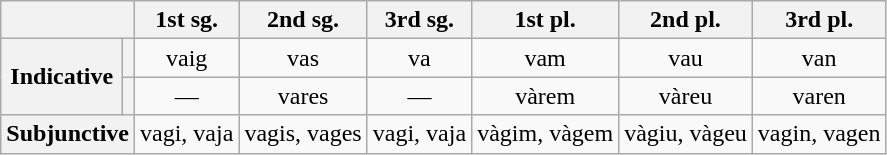<table class="wikitable" style="text-align:center">
<tr>
<th colspan="2"></th>
<th>1st sg.</th>
<th>2nd sg.</th>
<th>3rd sg.</th>
<th>1st pl.</th>
<th>2nd pl.</th>
<th>3rd pl.</th>
</tr>
<tr>
<th rowspan="2">Indicative</th>
<th></th>
<td>vaig</td>
<td>vas</td>
<td>va</td>
<td>vam</td>
<td>vau</td>
<td>van</td>
</tr>
<tr>
<th></th>
<td>—</td>
<td>vares</td>
<td>—</td>
<td>vàrem</td>
<td>vàreu</td>
<td>varen</td>
</tr>
<tr>
<th colspan="2">Subjunctive</th>
<td>vagi, vaja</td>
<td>vagis, vages</td>
<td>vagi, vaja</td>
<td>vàgim, vàgem</td>
<td>vàgiu, vàgeu</td>
<td>vagin, vagen</td>
</tr>
</table>
